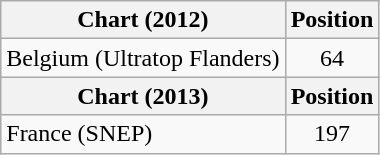<table class="wikitable plainrowheaders">
<tr>
<th scope="col">Chart (2012)</th>
<th scope="col">Position</th>
</tr>
<tr>
<td>Belgium (Ultratop Flanders)</td>
<td align="center">64</td>
</tr>
<tr>
<th scope="col">Chart (2013)</th>
<th scope="col">Position</th>
</tr>
<tr>
<td>France (SNEP)</td>
<td align="center">197</td>
</tr>
</table>
